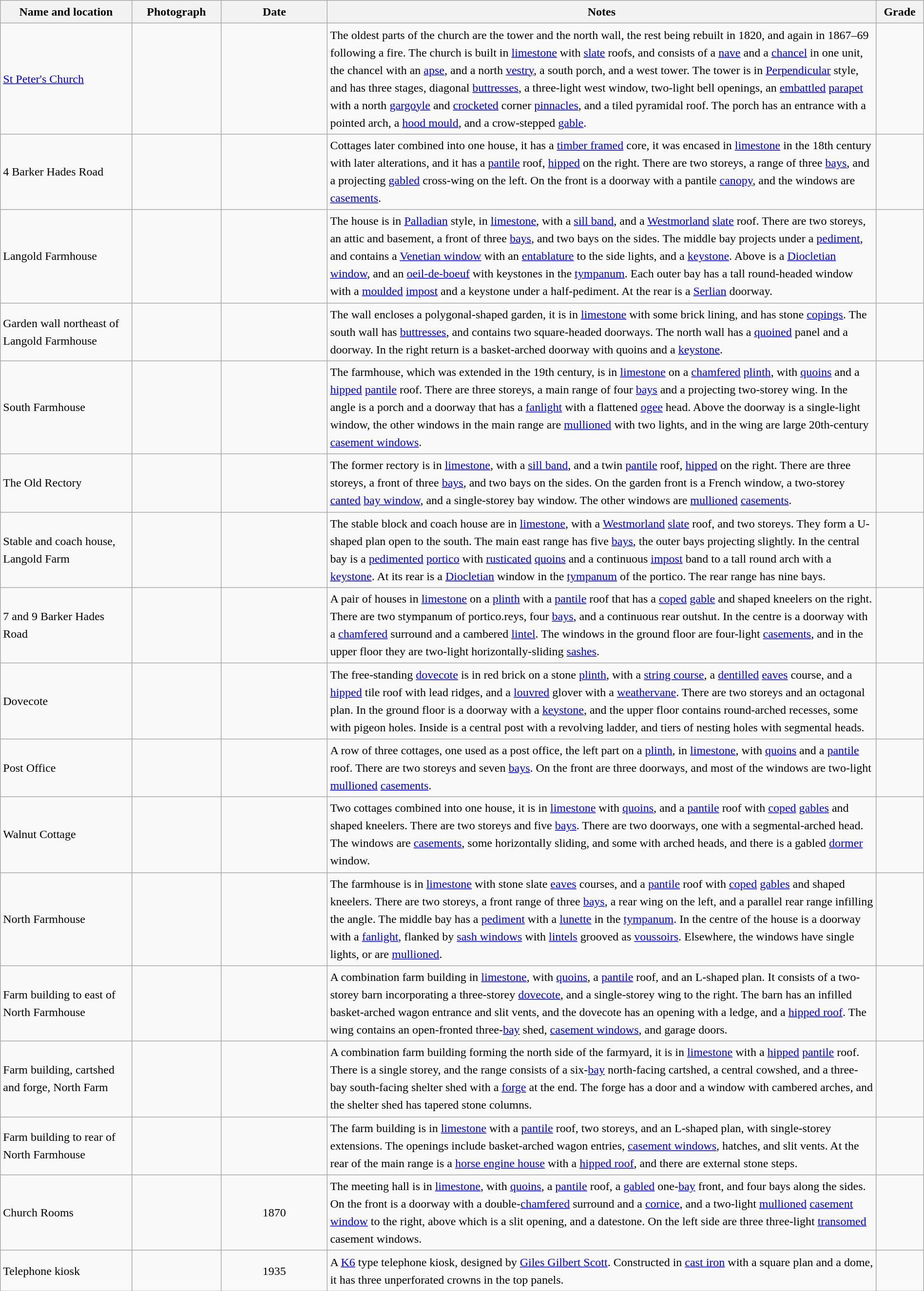<table class="wikitable sortable plainrowheaders" style="width:100%; border:0; text-align:left; line-height:150%;">
<tr>
<th scope="col"  style="width:150px">Name and location</th>
<th scope="col"  style="width:100px" class="unsortable">Photograph</th>
<th scope="col"  style="width:120px">Date</th>
<th scope="col"  style="width:650px" class="unsortable">Notes</th>
<th scope="col"  style="width:50px">Grade</th>
</tr>
<tr>
<td><a href='#'>St Peter's Church</a><br><small></small></td>
<td></td>
<td align="center"></td>
<td>The oldest parts of the church are the tower and the north wall, the rest being rebuilt in 1820, and again in 1867–69 following a fire.  The church is built in <a href='#'>limestone</a> with <a href='#'>slate</a> roofs, and consists of a <a href='#'>nave</a> and a <a href='#'>chancel</a> in one unit, the chancel with an <a href='#'>apse</a>, and a north <a href='#'>vestry</a>, a south porch, and a west tower.  The tower is in <a href='#'>Perpendicular</a> style, and has three stages, diagonal <a href='#'>buttresses</a>, a three-light west window, two-light bell openings, an <a href='#'>embattled</a> <a href='#'>parapet</a> with a north <a href='#'>gargoyle</a> and <a href='#'>crocketed</a> corner <a href='#'>pinnacles</a>, and a tiled pyramidal roof.  The porch has an entrance with a pointed arch, a <a href='#'>hood mould</a>, and a crow-stepped <a href='#'>gable</a>.</td>
<td align="center" ></td>
</tr>
<tr>
<td>4 Barker Hades Road<br><small></small></td>
<td></td>
<td align="center"></td>
<td>Cottages later combined into one house, it has a <a href='#'>timber framed</a> core, it was encased in <a href='#'>limestone</a> in the 18th century with later alterations, and it has a <a href='#'>pantile</a> roof, <a href='#'>hipped</a> on the right.  There are two storeys, a range of three <a href='#'>bays</a>, and a projecting <a href='#'>gabled</a> cross-wing on the left.  On the front is a doorway with a pantile <a href='#'>canopy</a>, and the windows are <a href='#'>casements</a>.</td>
<td align="center" ></td>
</tr>
<tr>
<td>Langold Farmhouse<br><small></small></td>
<td></td>
<td align="center"></td>
<td>The house is in <a href='#'>Palladian</a> style, in <a href='#'>limestone</a>, with a <a href='#'>sill band</a>, and a <a href='#'>Westmorland</a> <a href='#'>slate</a> roof.  There are two storeys, an attic and basement, a front of three <a href='#'>bays</a>, and two bays on the sides.  The middle bay projects under a <a href='#'>pediment</a>, and contains a <a href='#'>Venetian window</a> with an <a href='#'>entablature</a> to the side lights, and a <a href='#'>keystone</a>.  Above is a <a href='#'>Diocletian window</a>, and an <a href='#'>oeil-de-boeuf</a> with keystones in the <a href='#'>tympanum</a>.  Each outer bay has a tall round-headed window with a <a href='#'>moulded</a> <a href='#'>impost</a> and a keystone under a half-pediment.  At the rear is a <a href='#'>Serlian</a> doorway.</td>
<td align="center" ></td>
</tr>
<tr>
<td>Garden wall northeast of Langold Farmhouse<br><small></small></td>
<td></td>
<td align="center"></td>
<td>The wall encloses a polygonal-shaped garden, it is in <a href='#'>limestone</a> with some brick lining, and has stone <a href='#'>copings</a>.  The south wall has <a href='#'>buttresses</a>, and contains two square-headed doorways.  The north wall has a <a href='#'>quoined</a> panel and a doorway.  In the right return is a basket-arched doorway with quoins and a <a href='#'>keystone</a>.</td>
<td align="center" ></td>
</tr>
<tr>
<td>South Farmhouse<br><small></small></td>
<td></td>
<td align="center"></td>
<td>The farmhouse, which was extended in the 19th century, is in <a href='#'>limestone</a> on a <a href='#'>chamfered</a> <a href='#'>plinth</a>, with <a href='#'>quoins</a> and a <a href='#'>hipped</a> <a href='#'>pantile</a> roof.  There are three storeys, a main range of four <a href='#'>bays</a> and a projecting two-storey wing.  In the angle is a porch and a doorway that has a <a href='#'>fanlight</a> with a flattened <a href='#'>ogee</a> head.  Above the doorway is a single-light window, the other windows in the main range are <a href='#'>mullioned</a> with two lights, and in the wing are large 20th-century <a href='#'>casement windows</a>.</td>
<td align="center" ></td>
</tr>
<tr>
<td>The Old Rectory<br><small></small></td>
<td></td>
<td align="center"></td>
<td>The former rectory is in <a href='#'>limestone</a>, with a <a href='#'>sill band</a>, and a twin <a href='#'>pantile</a> roof, <a href='#'>hipped</a> on the right.  There are three storeys, a front of three <a href='#'>bays</a>, and two bays on the sides.  On the garden front is a French window, a two-storey <a href='#'>canted</a> <a href='#'>bay window</a>, and a single-storey bay window.  The other windows are <a href='#'>mullioned</a> <a href='#'>casements</a>.</td>
<td align="center" ></td>
</tr>
<tr>
<td>Stable and coach house,<br>Langold Farm<br><small></small></td>
<td></td>
<td align="center"></td>
<td>The stable block and coach house are in <a href='#'>limestone</a>, with a <a href='#'>Westmorland</a> <a href='#'>slate</a> roof, and two storeys.  They form a U-shaped plan open to the south.  The main east range has five <a href='#'>bays</a>, the outer bays projecting slightly.  In the central bay is a <a href='#'>pedimented</a> <a href='#'>portico</a> with <a href='#'>rusticated</a> <a href='#'>quoins</a> and a continuous <a href='#'>impost</a> band to a tall round arch with a <a href='#'>keystone</a>.  At its rear is a <a href='#'>Diocletian</a> window in the <a href='#'>tympanum</a> of the portico.  The rear range has nine bays.</td>
<td align="center" ></td>
</tr>
<tr>
<td>7 and 9 Barker Hades Road<br><small></small></td>
<td></td>
<td align="center"></td>
<td>A pair of houses in <a href='#'>limestone</a> on a <a href='#'>plinth</a> with a <a href='#'>pantile</a> roof that has a <a href='#'>coped</a> <a href='#'>gable</a> and shaped kneelers on the right.  There are two stympanum of  portico.reys, four <a href='#'>bays</a>, and a continuous rear outshut.  In the centre is a doorway with a <a href='#'>chamfered</a> surround and a cambered <a href='#'>lintel</a>.  The windows in the ground floor are four-light <a href='#'>casements</a>, and in the upper floor they are two-light horizontally-sliding <a href='#'>sashes</a>.</td>
<td align="center" ></td>
</tr>
<tr>
<td>Dovecote<br><small></small></td>
<td></td>
<td align="center"></td>
<td>The free-standing <a href='#'>dovecote</a> is in red brick on a stone <a href='#'>plinth</a>, with a <a href='#'>string course</a>, a <a href='#'>dentilled</a> <a href='#'>eaves</a> course, and a <a href='#'>hipped</a> tile roof with lead ridges, and a <a href='#'>louvred</a> glover with a <a href='#'>weathervane</a>.  There are two storeys and an octagonal plan.  In the ground floor is a doorway with a <a href='#'>keystone</a>, and the upper floor contains round-arched recesses, some with pigeon holes.  Inside is a central post with a revolving ladder, and tiers of nesting holes with segmental heads.</td>
<td align="center" ></td>
</tr>
<tr>
<td>Post Office<br><small></small></td>
<td></td>
<td align="center"></td>
<td>A row of three cottages, one used as a post office, the left part on a <a href='#'>plinth</a>, in <a href='#'>limestone</a>, with <a href='#'>quoins</a> and a <a href='#'>pantile</a> roof.  There are two storeys and seven <a href='#'>bays</a>.  On the front are three doorways, and most of the windows are two-light <a href='#'>mullioned</a> <a href='#'>casements</a>.</td>
<td align="center" ></td>
</tr>
<tr>
<td>Walnut Cottage<br><small></small></td>
<td></td>
<td align="center"></td>
<td>Two cottages combined into one house, it is in <a href='#'>limestone</a> with <a href='#'>quoins</a>, and a <a href='#'>pantile</a> roof with <a href='#'>coped</a> <a href='#'>gables</a> and shaped kneelers.  There are two storeys and five <a href='#'>bays</a>.  There are two doorways, one with a segmental-arched head.  The windows are <a href='#'>casements</a>, some horizontally sliding, and some with arched heads, and there is a gabled <a href='#'>dormer</a> window.</td>
<td align="center" ></td>
</tr>
<tr>
<td>North Farmhouse<br><small></small></td>
<td></td>
<td align="center"></td>
<td>The farmhouse is in <a href='#'>limestone</a> with stone slate <a href='#'>eaves</a> courses, and a <a href='#'>pantile</a> roof with <a href='#'>coped</a> <a href='#'>gables</a> and shaped kneelers.  There are two storeys, a front range of three <a href='#'>bays</a>, a rear wing on the left, and a parallel rear range infilling the angle.  The middle bay has a <a href='#'>pediment</a> with a <a href='#'>lunette</a> in the <a href='#'>tympanum</a>.  In the centre of the house is a doorway with a <a href='#'>fanlight</a>, flanked by <a href='#'>sash windows</a> with <a href='#'>lintels</a> grooved as <a href='#'>voussoirs</a>.  Elsewhere, the windows have single lights, or are <a href='#'>mullioned</a>.</td>
<td align="center" ></td>
</tr>
<tr>
<td>Farm building to east of North Farmhouse<br><small></small></td>
<td></td>
<td align="center"></td>
<td>A combination farm building in <a href='#'>limestone</a>, with <a href='#'>quoins</a>, a <a href='#'>pantile</a> roof, and an L-shaped plan.  It consists of a two-storey barn incorporating a three-storey <a href='#'>dovecote</a>, and a single-storey wing to the right. The barn has an infilled basket-arched wagon entrance and slit vents, and the dovecote has an opening with a ledge, and a <a href='#'>hipped roof</a>. The wing contains an open-fronted three-<a href='#'>bay</a> shed, <a href='#'>casement windows</a>, and garage doors.</td>
<td align="center" ></td>
</tr>
<tr>
<td>Farm building, cartshed and forge, North Farm<br><small></small></td>
<td></td>
<td align="center"></td>
<td>A combination farm building forming the north side of the farmyard, it is in <a href='#'>limestone</a> with a <a href='#'>hipped</a> <a href='#'>pantile</a> roof.  There is a single storey, and the range consists of a six-<a href='#'>bay</a> north-facing cartshed, a central cowshed, and a three-bay south-facing shelter shed with a <a href='#'>forge</a> at the end.  The forge has a door and a window with cambered arches, and the shelter shed has tapered stone columns.</td>
<td align="center" ></td>
</tr>
<tr>
<td>Farm building to rear of North Farmhouse<br><small></small></td>
<td></td>
<td align="center"></td>
<td>The farm building is in <a href='#'>limestone</a> with a <a href='#'>pantile</a> roof, two storeys, and an L-shaped plan, with single-storey extensions.  The openings include basket-arched wagon entries, <a href='#'>casement windows</a>, hatches, and slit vents.  At the rear of the main range is a <a href='#'>horse engine house</a> with a <a href='#'>hipped roof</a>, and there are external stone steps.</td>
<td align="center" ></td>
</tr>
<tr>
<td>Church Rooms<br><small></small></td>
<td></td>
<td align="center">1870</td>
<td>The meeting hall is in <a href='#'>limestone</a>, with <a href='#'>quoins</a>, a <a href='#'>pantile</a> roof, a <a href='#'>gabled</a> one-<a href='#'>bay</a> front, and four bays along the sides.  On the front is a doorway with a double-<a href='#'>chamfered</a> surround and a <a href='#'>cornice</a>, and a two-light <a href='#'>mullioned</a> <a href='#'>casement window</a> to the right, above which is a slit opening, and a datestone.  On the left side are three three-light <a href='#'>transomed</a> casement windows.</td>
<td align="center" ></td>
</tr>
<tr>
<td>Telephone kiosk<br><small></small></td>
<td></td>
<td align="center">1935</td>
<td>A <a href='#'>K6</a> type telephone kiosk, designed by <a href='#'>Giles Gilbert Scott</a>.  Constructed in <a href='#'>cast iron</a> with a square plan and a dome, it has three unperforated crowns in the top panels.</td>
<td align="center" ></td>
</tr>
<tr>
</tr>
</table>
